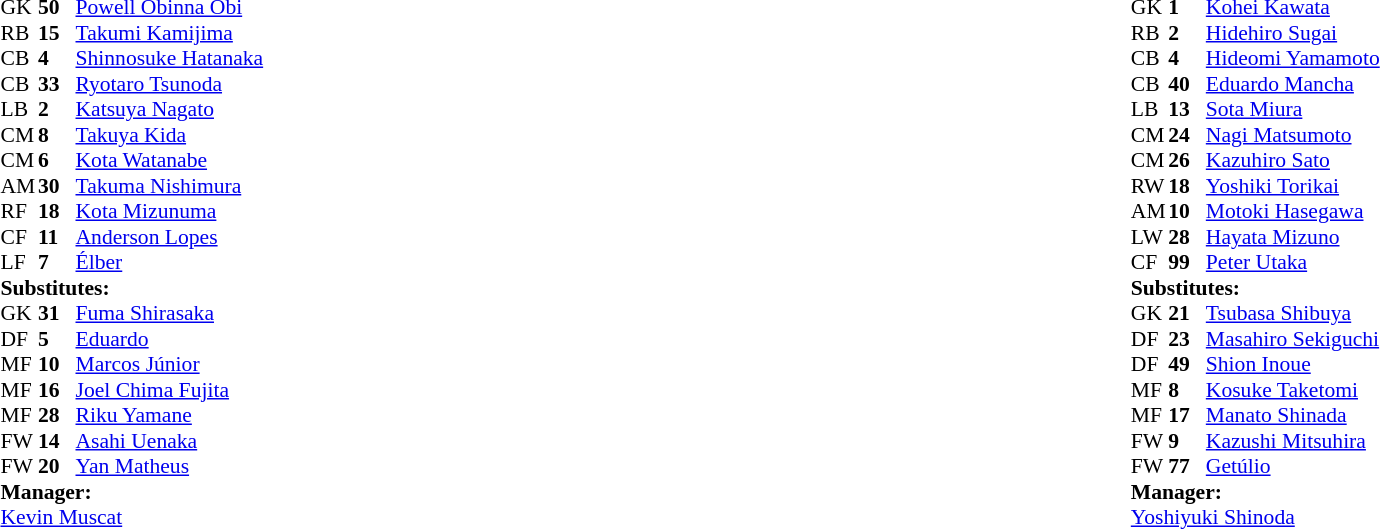<table style="width:92%">
<tr>
<td style="vertical-align:top;width:40%"><br><table style="font-size:90%" cellspacing="0" cellpadding="0">
<tr>
<th width=25></th>
<th width=25></th>
</tr>
<tr>
<td>GK</td>
<td><strong>50</strong></td>
<td> <a href='#'>Powell Obinna Obi</a></td>
</tr>
<tr>
<td>RB</td>
<td><strong>15</strong></td>
<td> <a href='#'>Takumi Kamijima</a></td>
</tr>
<tr>
<td>CB</td>
<td><strong>4</strong></td>
<td> <a href='#'>Shinnosuke Hatanaka</a></td>
</tr>
<tr>
<td>CB</td>
<td><strong>33</strong></td>
<td> <a href='#'>Ryotaro Tsunoda</a></td>
</tr>
<tr>
<td>LB</td>
<td><strong>2</strong></td>
<td> <a href='#'>Katsuya Nagato</a></td>
</tr>
<tr>
<td>CM</td>
<td><strong>8</strong></td>
<td> <a href='#'>Takuya Kida</a></td>
<td></td>
<td></td>
</tr>
<tr>
<td>CM</td>
<td><strong>6</strong></td>
<td> <a href='#'>Kota Watanabe</a></td>
</tr>
<tr>
<td>AM</td>
<td><strong>30</strong></td>
<td> <a href='#'>Takuma Nishimura</a></td>
<td></td>
<td></td>
</tr>
<tr>
<td>RF</td>
<td><strong>18</strong></td>
<td> <a href='#'>Kota Mizunuma</a></td>
<td></td>
<td></td>
</tr>
<tr>
<td>CF</td>
<td><strong>11</strong></td>
<td> <a href='#'>Anderson Lopes</a></td>
<td></td>
<td></td>
</tr>
<tr>
<td>LF</td>
<td><strong>7</strong></td>
<td> <a href='#'>Élber</a></td>
</tr>
<tr>
<td colspan="4"><strong>Substitutes:</strong></td>
</tr>
<tr>
<td>GK</td>
<td><strong>31</strong></td>
<td> <a href='#'>Fuma Shirasaka</a></td>
</tr>
<tr>
<td>DF</td>
<td><strong>5</strong></td>
<td> <a href='#'>Eduardo</a></td>
</tr>
<tr>
<td>MF</td>
<td><strong>10</strong></td>
<td> <a href='#'>Marcos Júnior</a></td>
<td></td>
<td></td>
</tr>
<tr>
<td>MF</td>
<td><strong>16</strong></td>
<td> <a href='#'>Joel Chima Fujita</a></td>
<td></td>
<td></td>
</tr>
<tr>
<td>MF</td>
<td><strong>28</strong></td>
<td> <a href='#'>Riku Yamane</a></td>
</tr>
<tr>
<td>FW</td>
<td><strong>14</strong></td>
<td> <a href='#'>Asahi Uenaka</a></td>
<td></td>
<td></td>
</tr>
<tr>
<td>FW</td>
<td><strong>20</strong></td>
<td> <a href='#'>Yan Matheus</a></td>
<td></td>
<td></td>
</tr>
<tr>
<td colspan="4"><strong>Manager:</strong></td>
</tr>
<tr>
<td colspan="4"> <a href='#'>Kevin Muscat</a></td>
</tr>
</table>
</td>
<td style="vertical-align:top; width:50%"><br><table cellspacing="0" cellpadding="0" style="font-size:90%; margin:auto">
<tr>
<th width=25></th>
<th width=25></th>
</tr>
<tr>
<td>GK</td>
<td><strong>1</strong></td>
<td> <a href='#'>Kohei Kawata</a></td>
</tr>
<tr>
<td>RB</td>
<td><strong>2</strong></td>
<td> <a href='#'>Hidehiro Sugai</a></td>
</tr>
<tr>
<td>CB</td>
<td><strong>4</strong></td>
<td> <a href='#'>Hideomi Yamamoto</a></td>
</tr>
<tr>
<td>CB</td>
<td><strong>40</strong></td>
<td> <a href='#'>Eduardo Mancha</a></td>
</tr>
<tr>
<td>LB</td>
<td><strong>13</strong></td>
<td> <a href='#'>Sota Miura</a></td>
</tr>
<tr>
<td>CM</td>
<td><strong>24</strong></td>
<td> <a href='#'>Nagi Matsumoto</a></td>
</tr>
<tr>
<td>CM</td>
<td><strong>26</strong></td>
<td> <a href='#'>Kazuhiro Sato</a></td>
<td></td>
<td></td>
</tr>
<tr>
<td>RW</td>
<td><strong>18</strong></td>
<td> <a href='#'>Yoshiki Torikai</a></td>
<td></td>
<td></td>
</tr>
<tr>
<td>AM</td>
<td><strong>10</strong></td>
<td> <a href='#'>Motoki Hasegawa</a></td>
</tr>
<tr>
<td>LW</td>
<td><strong>28</strong></td>
<td> <a href='#'>Hayata Mizuno</a></td>
<td></td>
<td></td>
</tr>
<tr>
<td>CF</td>
<td><strong>99</strong></td>
<td> <a href='#'>Peter Utaka</a></td>
</tr>
<tr>
<td colspan=4><strong>Substitutes:</strong></td>
</tr>
<tr>
<td>GK</td>
<td><strong>21</strong></td>
<td> <a href='#'>Tsubasa Shibuya</a></td>
</tr>
<tr>
<td>DF</td>
<td><strong>23</strong></td>
<td> <a href='#'>Masahiro Sekiguchi</a></td>
</tr>
<tr>
<td>DF</td>
<td><strong>49</strong></td>
<td> <a href='#'>Shion Inoue</a></td>
</tr>
<tr>
<td>MF</td>
<td><strong>8</strong></td>
<td> <a href='#'>Kosuke Taketomi</a></td>
<td></td>
<td></td>
</tr>
<tr>
<td>MF</td>
<td><strong>17</strong></td>
<td> <a href='#'>Manato Shinada</a></td>
</tr>
<tr>
<td>FW</td>
<td><strong>9</strong></td>
<td> <a href='#'>Kazushi Mitsuhira</a></td>
<td></td>
<td></td>
</tr>
<tr>
<td>FW</td>
<td><strong>77</strong></td>
<td> <a href='#'>Getúlio</a></td>
<td></td>
<td></td>
</tr>
<tr>
<td colspan="4"><strong>Manager:</strong></td>
</tr>
<tr>
<td colspan="4"><a href='#'>Yoshiyuki Shinoda</a></td>
</tr>
</table>
</td>
</tr>
</table>
